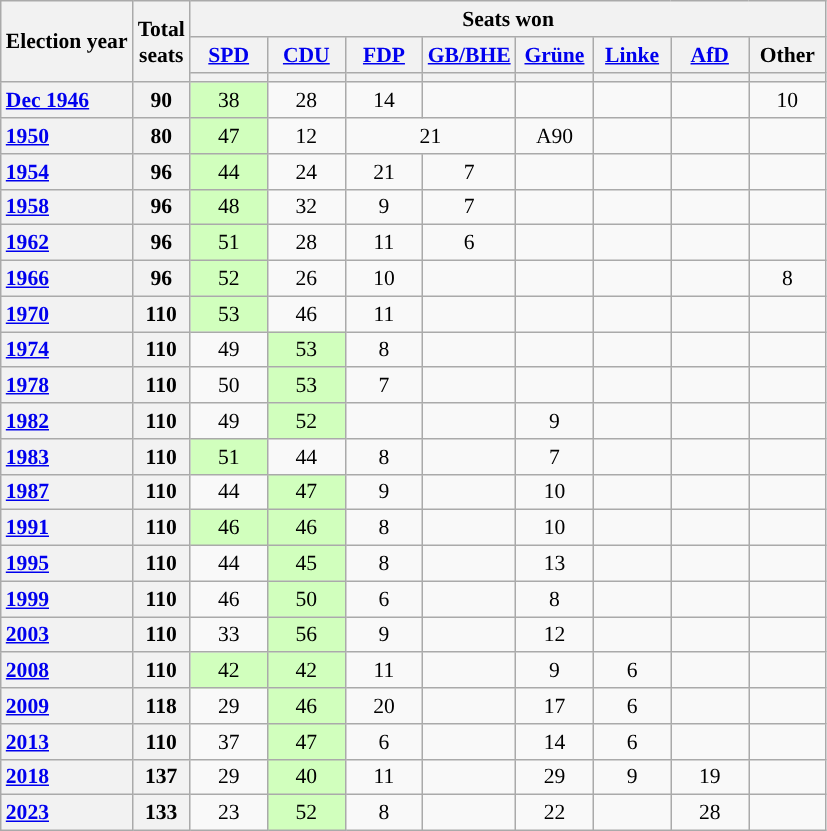<table class="wikitable" style="text-align:center; font-size: 0.9em;">
<tr>
<th rowspan="3">Election year</th>
<th rowspan="3">Total<br>seats</th>
<th colspan="8">Seats won </th>
</tr>
<tr>
<th class="unsortable" style="width:45px;"><a href='#'>SPD</a></th>
<th class="unsortable" style="width:45px;"><a href='#'>CDU</a></th>
<th class="unsortable" style="width:45px;"><a href='#'>FDP</a></th>
<th class="unsortable" style="width:45px;"><a href='#'>GB/BHE</a></th>
<th class="unsortable" style="width:45px;"><a href='#'>Grüne</a></th>
<th class="unsortable" style="width:45px;"><a href='#'>Linke</a></th>
<th class="unsortable" style="width:45px;"><a href='#'>AfD</a></th>
<th class="unsortable" style="width:45px;">Other</th>
</tr>
<tr>
<th style="background:"></th>
<th style="background:"></th>
<th style="background:"></th>
<th style="background:"></th>
<th style="background:"></th>
<th style="background:"></th>
<th style="background:"></th>
<th style="background:"></th>
</tr>
<tr>
<th style="text-align: left;"><a href='#'>Dec 1946</a></th>
<th>90</th>
<td style="background:#d1ffbd;">38</td>
<td>28</td>
<td>14</td>
<td></td>
<td></td>
<td></td>
<td></td>
<td>10 </td>
</tr>
<tr>
<th style="text-align: left;"><a href='#'>1950</a></th>
<th>80</th>
<td style="background:#d1ffbd;">47</td>
<td>12</td>
<td colspan=2>21</td>
<td>A90</td>
<td></td>
<td></td>
<td></td>
</tr>
<tr>
<th style="text-align: left;"><a href='#'>1954</a></th>
<th>96</th>
<td style="background:#d1ffbd;">44</td>
<td>24</td>
<td>21</td>
<td>7</td>
<td></td>
<td></td>
<td></td>
<td></td>
</tr>
<tr>
<th style="text-align: left;"><a href='#'>1958</a></th>
<th>96</th>
<td style="background:#d1ffbd;">48</td>
<td>32</td>
<td>9</td>
<td>7</td>
<td></td>
<td></td>
<td></td>
<td></td>
</tr>
<tr>
<th style="text-align: left;"><a href='#'>1962</a></th>
<th>96</th>
<td style="background:#d1ffbd;">51</td>
<td>28</td>
<td>11</td>
<td>6</td>
<td></td>
<td></td>
<td></td>
<td></td>
</tr>
<tr>
<th style="text-align: left;"><a href='#'>1966</a></th>
<th>96</th>
<td style="background:#d1ffbd;">52</td>
<td>26</td>
<td>10</td>
<td></td>
<td></td>
<td></td>
<td></td>
<td>8 </td>
</tr>
<tr>
<th style="text-align: left;"><a href='#'>1970</a></th>
<th>110</th>
<td style="background:#d1ffbd;">53</td>
<td>46</td>
<td>11</td>
<td></td>
<td></td>
<td></td>
<td></td>
<td></td>
</tr>
<tr>
<th style="text-align: left;"><a href='#'>1974</a></th>
<th>110</th>
<td>49</td>
<td style="background:#d1ffbd;">53</td>
<td>8</td>
<td></td>
<td></td>
<td></td>
<td></td>
<td></td>
</tr>
<tr>
<th style="text-align: left;"><a href='#'>1978</a></th>
<th>110</th>
<td>50</td>
<td style="background:#d1ffbd;">53</td>
<td>7</td>
<td></td>
<td></td>
<td></td>
<td></td>
<td></td>
</tr>
<tr>
<th style="text-align: left;"><a href='#'>1982</a></th>
<th>110</th>
<td>49</td>
<td style="background:#d1ffbd;">52</td>
<td></td>
<td></td>
<td>9</td>
<td></td>
<td></td>
<td></td>
</tr>
<tr>
<th style="text-align: left;"><a href='#'>1983</a></th>
<th>110</th>
<td style="background:#d1ffbd;">51</td>
<td>44</td>
<td>8</td>
<td></td>
<td>7</td>
<td></td>
<td></td>
<td></td>
</tr>
<tr>
<th style="text-align: left;"><a href='#'>1987</a></th>
<th>110</th>
<td>44</td>
<td style="background:#d1ffbd;">47</td>
<td>9</td>
<td></td>
<td>10</td>
<td></td>
<td></td>
<td></td>
</tr>
<tr>
<th style="text-align: left;"><a href='#'>1991</a></th>
<th>110</th>
<td style="background:#d1ffbd;">46</td>
<td style="background:#d1ffbd;">46</td>
<td>8</td>
<td></td>
<td>10</td>
<td></td>
<td></td>
<td></td>
</tr>
<tr>
<th style="text-align: left;"><a href='#'>1995</a></th>
<th>110</th>
<td>44</td>
<td style="background:#d1ffbd;">45</td>
<td>8</td>
<td></td>
<td>13</td>
<td></td>
<td></td>
<td></td>
</tr>
<tr>
<th style="text-align: left;"><a href='#'>1999</a></th>
<th>110</th>
<td>46</td>
<td style="background:#d1ffbd;">50</td>
<td>6</td>
<td></td>
<td>8</td>
<td></td>
<td></td>
<td></td>
</tr>
<tr>
<th style="text-align: left;"><a href='#'>2003</a></th>
<th>110</th>
<td>33</td>
<td style="background:#d1ffbd;">56</td>
<td>9</td>
<td></td>
<td>12</td>
<td></td>
<td></td>
<td></td>
</tr>
<tr>
<th style="text-align: left;"><a href='#'>2008</a></th>
<th>110</th>
<td style="background:#d1ffbd;">42</td>
<td style="background:#d1ffbd;">42</td>
<td>11</td>
<td></td>
<td>9</td>
<td>6</td>
<td></td>
<td></td>
</tr>
<tr>
<th style="text-align: left;"><a href='#'>2009</a></th>
<th>118</th>
<td>29</td>
<td style="background:#d1ffbd;">46</td>
<td>20</td>
<td></td>
<td>17</td>
<td>6</td>
<td></td>
<td></td>
</tr>
<tr>
<th style="text-align: left;"><a href='#'>2013</a></th>
<th>110</th>
<td>37</td>
<td style="background:#d1ffbd;">47</td>
<td>6</td>
<td></td>
<td>14</td>
<td>6</td>
<td></td>
<td></td>
</tr>
<tr>
<th style="text-align: left;"><a href='#'>2018</a></th>
<th>137</th>
<td>29</td>
<td style="background:#d1ffbd;">40</td>
<td>11</td>
<td></td>
<td>29</td>
<td>9</td>
<td>19</td>
<td></td>
</tr>
<tr>
<th style="text-align: left;"><a href='#'>2023</a></th>
<th>133</th>
<td>23</td>
<td style="background:#d1ffbd;">52</td>
<td>8</td>
<td></td>
<td>22</td>
<td></td>
<td>28</td>
<td></td>
</tr>
</table>
